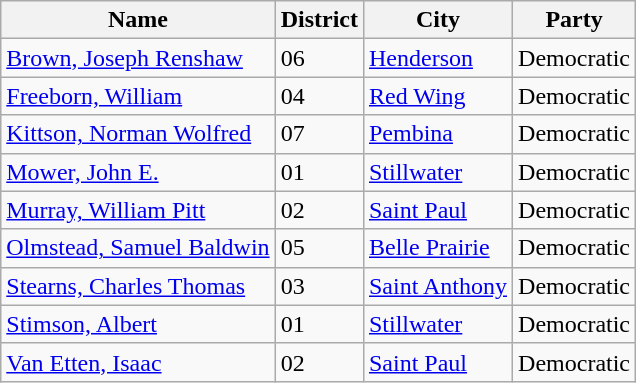<table class="wikitable sortable">
<tr>
<th>Name</th>
<th>District</th>
<th>City</th>
<th>Party</th>
</tr>
<tr>
<td><a href='#'>Brown, Joseph Renshaw</a></td>
<td>06</td>
<td><a href='#'>Henderson</a></td>
<td>Democratic</td>
</tr>
<tr>
<td><a href='#'>Freeborn, William</a></td>
<td>04</td>
<td><a href='#'>Red Wing</a></td>
<td>Democratic</td>
</tr>
<tr>
<td><a href='#'>Kittson, Norman Wolfred</a></td>
<td>07</td>
<td><a href='#'>Pembina</a></td>
<td>Democratic</td>
</tr>
<tr>
<td><a href='#'>Mower, John E.</a></td>
<td>01</td>
<td><a href='#'>Stillwater</a></td>
<td>Democratic</td>
</tr>
<tr>
<td><a href='#'>Murray, William Pitt</a></td>
<td>02</td>
<td><a href='#'>Saint Paul</a></td>
<td>Democratic</td>
</tr>
<tr>
<td><a href='#'>Olmstead, Samuel Baldwin</a></td>
<td>05</td>
<td><a href='#'>Belle Prairie</a></td>
<td>Democratic</td>
</tr>
<tr>
<td><a href='#'>Stearns, Charles Thomas</a></td>
<td>03</td>
<td><a href='#'>Saint Anthony</a></td>
<td>Democratic</td>
</tr>
<tr>
<td><a href='#'>Stimson, Albert</a></td>
<td>01</td>
<td><a href='#'>Stillwater</a></td>
<td>Democratic</td>
</tr>
<tr>
<td><a href='#'>Van Etten, Isaac</a></td>
<td>02</td>
<td><a href='#'>Saint Paul</a></td>
<td>Democratic</td>
</tr>
</table>
